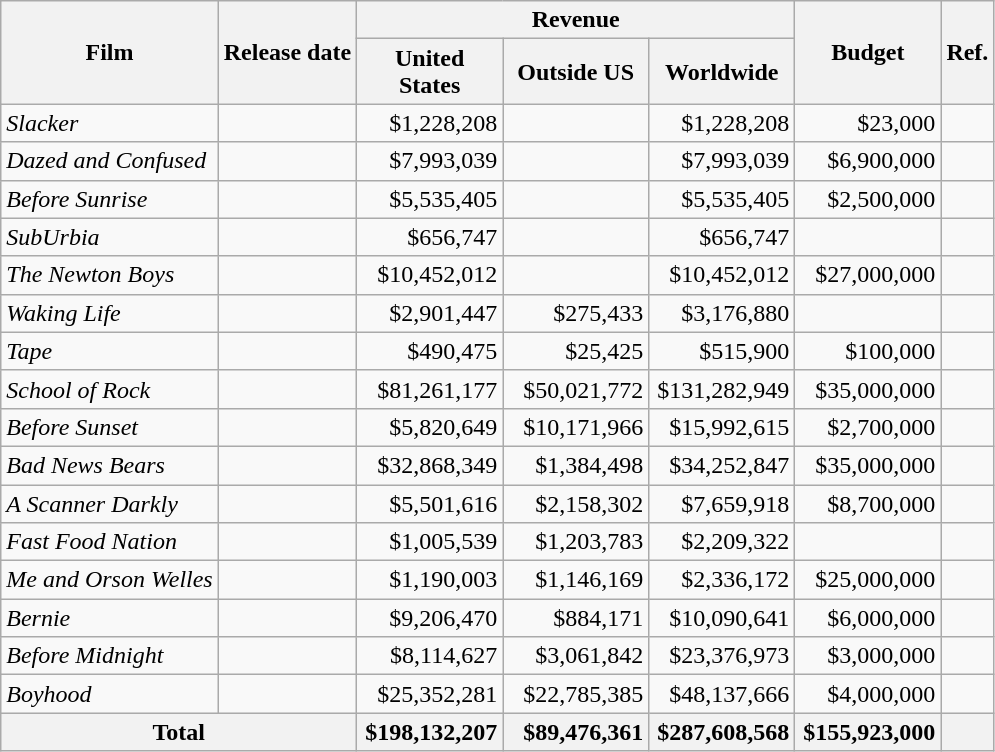<table class="wikitable sortable" style="text-align:right">
<tr>
<th rowspan="2">Film</th>
<th rowspan="2">Release date</th>
<th colspan="3">Revenue</th>
<th rowspan="2" style="width: 90px;">Budget</th>
<th rowspan="2">Ref.</th>
</tr>
<tr>
<th style="width: 90px;">United States</th>
<th style="width: 90px;">Outside US</th>
<th style="width: 90px;">Worldwide</th>
</tr>
<tr>
<td style="text-align:left"><em>Slacker</em></td>
<td data-sort-value="1990-07-27"></td>
<td>$1,228,208</td>
<td></td>
<td>$1,228,208</td>
<td>$23,000</td>
<td style="text-align:center;"></td>
</tr>
<tr>
<td style="text-align:left"><em>Dazed and Confused</em></td>
<td data-sort-value="1993-09-24"></td>
<td>$7,993,039</td>
<td></td>
<td>$7,993,039</td>
<td>$6,900,000</td>
<td style="text-align:center;"></td>
</tr>
<tr>
<td style="text-align:left"><em>Before Sunrise</em></td>
<td data-sort-value="1995-01-27"></td>
<td>$5,535,405</td>
<td></td>
<td>$5,535,405</td>
<td>$2,500,000</td>
<td style="text-align:center;"></td>
</tr>
<tr>
<td style="text-align:left"><em>SubUrbia</em></td>
<td data-sort-value="1997-02-07"></td>
<td>$656,747</td>
<td></td>
<td>$656,747</td>
<td></td>
<td style="text-align:center;"></td>
</tr>
<tr>
<td style="text-align:left"><em>The Newton Boys</em></td>
<td data-sort-value="1998-03-27"></td>
<td>$10,452,012</td>
<td></td>
<td>$10,452,012</td>
<td>$27,000,000</td>
<td style="text-align:center;"></td>
</tr>
<tr>
<td style="text-align:left"><em>Waking Life</em></td>
<td data-sort-value="2001-10-19"></td>
<td>$2,901,447</td>
<td>$275,433</td>
<td>$3,176,880</td>
<td></td>
<td style="text-align:center;"></td>
</tr>
<tr>
<td style="text-align:left"><em>Tape</em></td>
<td data-sort-value="2001-11-02"></td>
<td>$490,475</td>
<td>$25,425</td>
<td>$515,900</td>
<td>$100,000</td>
<td style="text-align:center;"></td>
</tr>
<tr>
<td style="text-align:left"><em>School of Rock</em></td>
<td data-sort-value="2003-10-03"></td>
<td>$81,261,177</td>
<td>$50,021,772</td>
<td>$131,282,949</td>
<td>$35,000,000</td>
<td style="text-align:center;"></td>
</tr>
<tr>
<td style="text-align:left"><em>Before Sunset</em></td>
<td data-sort-value="2004-07-02"></td>
<td>$5,820,649</td>
<td>$10,171,966</td>
<td>$15,992,615</td>
<td>$2,700,000</td>
<td style="text-align:center;"></td>
</tr>
<tr>
<td style="text-align:left"><em>Bad News Bears</em></td>
<td data-sort-value="2005-07-22"></td>
<td>$32,868,349</td>
<td>$1,384,498</td>
<td>$34,252,847</td>
<td>$35,000,000</td>
<td style="text-align:center;"></td>
</tr>
<tr>
<td style="text-align:left"><em>A Scanner Darkly</em></td>
<td data-sort-value="2006-07-07"></td>
<td>$5,501,616</td>
<td>$2,158,302</td>
<td>$7,659,918</td>
<td>$8,700,000</td>
<td style="text-align:center;"></td>
</tr>
<tr>
<td style="text-align:left"><em>Fast Food Nation</em></td>
<td data-sort-value="2006-11-17"></td>
<td>$1,005,539</td>
<td>$1,203,783</td>
<td>$2,209,322</td>
<td></td>
<td style="text-align:center;"></td>
</tr>
<tr>
<td style="text-align:left"><em>Me and Orson Welles</em></td>
<td data-sort-value="2009-11-25"></td>
<td>$1,190,003</td>
<td>$1,146,169</td>
<td>$2,336,172</td>
<td>$25,000,000</td>
<td style="text-align:center;"></td>
</tr>
<tr>
<td style="text-align:left"><em>Bernie</em></td>
<td data-sort-value="2012-04-27"></td>
<td>$9,206,470</td>
<td>$884,171</td>
<td>$10,090,641</td>
<td>$6,000,000</td>
<td style="text-align:center;"></td>
</tr>
<tr>
<td style="text-align:left"><em>Before Midnight</em></td>
<td data-sort-value="2013-05-24"></td>
<td>$8,114,627</td>
<td>$3,061,842</td>
<td>$23,376,973</td>
<td>$3,000,000</td>
<td style="text-align:center;"></td>
</tr>
<tr>
<td style="text-align:left"><em>Boyhood</em></td>
<td data-sort-value="2014-07-11"></td>
<td>$25,352,281</td>
<td>$22,785,385</td>
<td>$48,137,666</td>
<td>$4,000,000</td>
<td style="text-align:center;"></td>
</tr>
<tr>
<th colspan="2">Total</th>
<th style="text-align:right;">$198,132,207</th>
<th style="text-align:right;">$89,476,361</th>
<th style="text-align:right;">$287,608,568</th>
<th style="text-align:right;">$155,923,000</th>
<th></th>
</tr>
</table>
